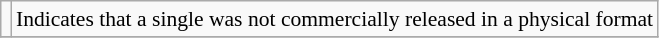<table class="wikitable" style="font-size:90%;">
<tr>
<td style="background-color:"> </td>
<td>Indicates that a single was not commercially released in a physical format</td>
</tr>
<tr>
</tr>
</table>
